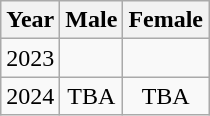<table class=wikitable style="text-align:center;">
<tr>
<th>Year</th>
<th>Male</th>
<th>Female</th>
</tr>
<tr>
<td>2023</td>
<td></td>
<td></td>
</tr>
<tr>
<td>2024</td>
<td>TBA</td>
<td>TBA</td>
</tr>
</table>
